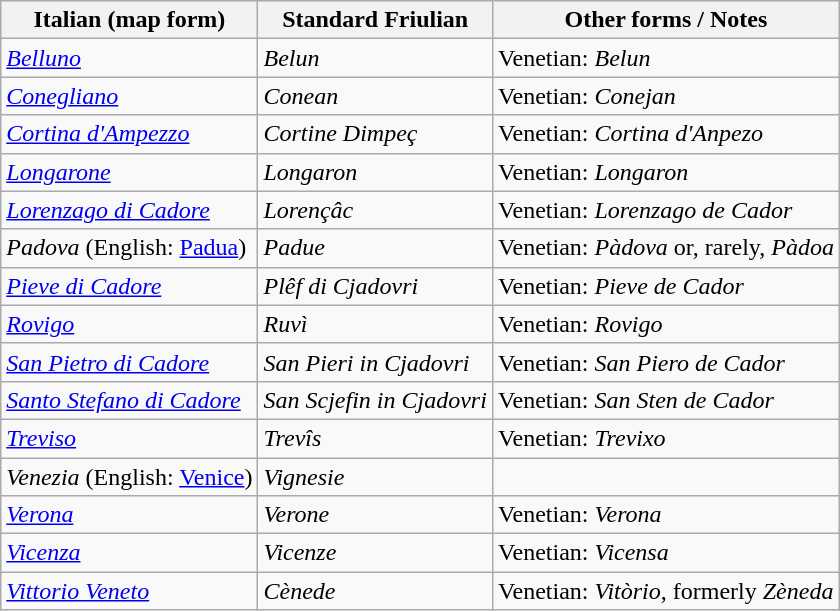<table class="wikitable sortable">
<tr>
<th>Italian (map form)</th>
<th>Standard Friulian</th>
<th>Other forms / Notes</th>
</tr>
<tr>
<td><em><a href='#'>Belluno</a></em></td>
<td><em>Belun</em></td>
<td>Venetian: <em>Belun</em></td>
</tr>
<tr>
<td><em><a href='#'>Conegliano</a></em></td>
<td><em>Conean</em></td>
<td>Venetian: <em>Conejan</em></td>
</tr>
<tr>
<td><em><a href='#'>Cortina d'Ampezzo</a></em></td>
<td><em>Cortine Dimpeç</em></td>
<td>Venetian: <em>Cortina d'Anpezo</em></td>
</tr>
<tr>
<td><em><a href='#'>Longarone</a></em></td>
<td><em>Longaron</em></td>
<td>Venetian: <em>Longaron</em></td>
</tr>
<tr>
<td><em><a href='#'>Lorenzago di Cadore</a></em></td>
<td><em>Lorençâc</em></td>
<td>Venetian: <em>Lorenzago de Cador</em></td>
</tr>
<tr>
<td><em>Padova</em> (English: <a href='#'>Padua</a>)</td>
<td><em>Padue</em></td>
<td>Venetian: <em>Pàdova</em> or, rarely, <em>Pàdoa</em></td>
</tr>
<tr>
<td><em><a href='#'>Pieve di Cadore</a></em></td>
<td><em>Plêf di Cjadovri</em></td>
<td>Venetian: <em>Pieve de Cador</em></td>
</tr>
<tr>
<td><em><a href='#'>Rovigo</a></em></td>
<td><em>Ruvì</em></td>
<td>Venetian: <em>Rovigo</em></td>
</tr>
<tr>
<td><em><a href='#'>San Pietro di Cadore</a></em></td>
<td><em>San Pieri in Cjadovri</em></td>
<td>Venetian: <em>San Piero de Cador</em></td>
</tr>
<tr>
<td><em><a href='#'>Santo Stefano di Cadore</a></em></td>
<td><em>San Scjefin in Cjadovri</em></td>
<td>Venetian: <em>San Sten de Cador</em></td>
</tr>
<tr>
<td><em><a href='#'>Treviso</a></em></td>
<td><em>Trevîs</em></td>
<td>Venetian: <em>Trevixo</em></td>
</tr>
<tr>
<td><em>Venezia</em> (English: <a href='#'>Venice</a>)</td>
<td><em>Vignesie</em></td>
<td></td>
</tr>
<tr>
<td><em><a href='#'>Verona</a></em></td>
<td><em>Verone</em></td>
<td>Venetian: <em>Verona</em></td>
</tr>
<tr>
<td><em><a href='#'>Vicenza</a></em></td>
<td><em>Vicenze</em></td>
<td>Venetian: <em>Vicensa</em></td>
</tr>
<tr>
<td><em><a href='#'>Vittorio Veneto</a></em></td>
<td><em>Cènede</em></td>
<td>Venetian: <em>Vitòrio</em>, formerly <em>Zèneda</em></td>
</tr>
</table>
